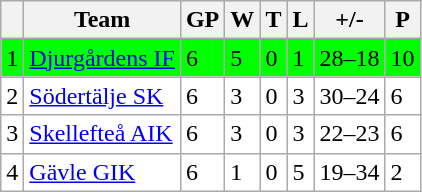<table class="wikitable">
<tr>
<th></th>
<th>Team</th>
<th>GP</th>
<th>W</th>
<th>T</th>
<th>L</th>
<th>+/-</th>
<th>P</th>
</tr>
<tr style="background:#00FF00">
<td>1</td>
<td><a href='#'>Djurgårdens IF</a></td>
<td>6</td>
<td>5</td>
<td>0</td>
<td>1</td>
<td>28–18</td>
<td>10</td>
</tr>
<tr style="background:#FFFFFF">
<td>2</td>
<td><a href='#'>Södertälje SK</a></td>
<td>6</td>
<td>3</td>
<td>0</td>
<td>3</td>
<td>30–24</td>
<td>6</td>
</tr>
<tr style="background:#FFFFFF">
<td>3</td>
<td><a href='#'>Skellefteå AIK</a></td>
<td>6</td>
<td>3</td>
<td>0</td>
<td>3</td>
<td>22–23</td>
<td>6</td>
</tr>
<tr style="background:#FFFFFF">
<td>4</td>
<td><a href='#'>Gävle GIK</a></td>
<td>6</td>
<td>1</td>
<td>0</td>
<td>5</td>
<td>19–34</td>
<td>2</td>
</tr>
</table>
